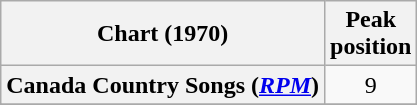<table class="wikitable sortable plainrowheaders" style="text-align:center">
<tr>
<th scope="col">Chart (1970)</th>
<th scope="col">Peak<br> position</th>
</tr>
<tr>
<th scope="row">Canada Country Songs (<em><a href='#'>RPM</a></em>)</th>
<td>9</td>
</tr>
<tr>
</tr>
<tr>
</tr>
<tr>
</tr>
</table>
